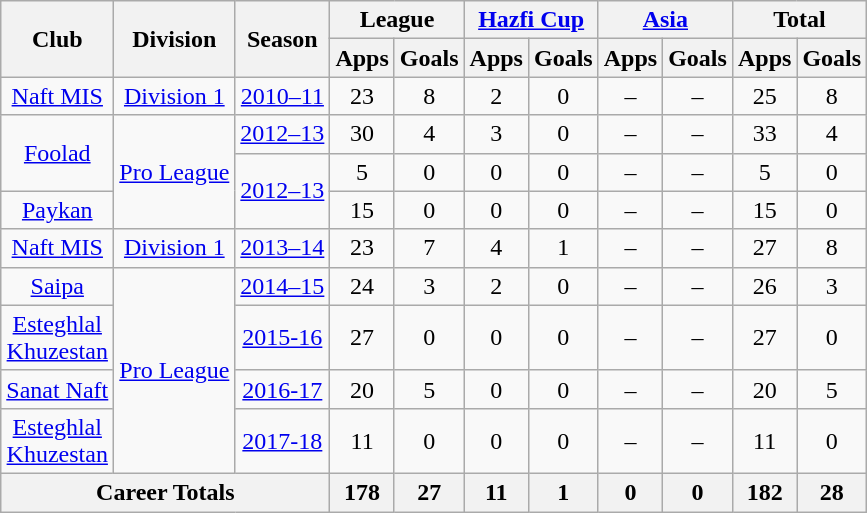<table class="wikitable" style="text-align: center;">
<tr>
<th rowspan="2">Club</th>
<th rowspan="2">Division</th>
<th rowspan="2">Season</th>
<th colspan="2">League</th>
<th colspan="2"><a href='#'>Hazfi Cup</a></th>
<th colspan="2"><a href='#'>Asia</a></th>
<th colspan="2">Total</th>
</tr>
<tr>
<th>Apps</th>
<th>Goals</th>
<th>Apps</th>
<th>Goals</th>
<th>Apps</th>
<th>Goals</th>
<th>Apps</th>
<th>Goals</th>
</tr>
<tr>
<td><a href='#'>Naft MIS</a></td>
<td><a href='#'>Division 1</a></td>
<td><a href='#'>2010–11</a></td>
<td>23</td>
<td>8</td>
<td>2</td>
<td>0</td>
<td>–</td>
<td>–</td>
<td>25</td>
<td>8</td>
</tr>
<tr>
<td rowspan="2"><a href='#'>Foolad</a></td>
<td rowspan="3"><a href='#'>Pro League</a></td>
<td><a href='#'>2012–13</a></td>
<td>30</td>
<td>4</td>
<td>3</td>
<td>0</td>
<td>–</td>
<td>–</td>
<td>33</td>
<td>4</td>
</tr>
<tr>
<td rowspan="2"><a href='#'>2012–13</a></td>
<td>5</td>
<td>0</td>
<td>0</td>
<td>0</td>
<td>–</td>
<td>–</td>
<td>5</td>
<td>0</td>
</tr>
<tr>
<td><a href='#'>Paykan</a></td>
<td>15</td>
<td>0</td>
<td>0</td>
<td>0</td>
<td>–</td>
<td>–</td>
<td>15</td>
<td>0</td>
</tr>
<tr>
<td><a href='#'>Naft MIS</a></td>
<td><a href='#'>Division 1</a></td>
<td><a href='#'>2013–14</a></td>
<td>23</td>
<td>7</td>
<td>4</td>
<td>1</td>
<td>–</td>
<td>–</td>
<td>27</td>
<td>8</td>
</tr>
<tr>
<td><a href='#'>Saipa</a></td>
<td rowspan="4"><a href='#'>Pro League</a></td>
<td><a href='#'>2014–15</a></td>
<td>24</td>
<td>3</td>
<td>2</td>
<td>0</td>
<td>–</td>
<td>–</td>
<td>26</td>
<td>3</td>
</tr>
<tr>
<td><a href='#'>Esteghlal</a><br><a href='#'>Khuzestan</a></td>
<td><a href='#'>2015-16</a></td>
<td>27</td>
<td>0</td>
<td>0</td>
<td>0</td>
<td>–</td>
<td>–</td>
<td>27</td>
<td>0</td>
</tr>
<tr>
<td><a href='#'>Sanat Naft</a></td>
<td><a href='#'>2016-17</a></td>
<td>20</td>
<td>5</td>
<td>0</td>
<td>0</td>
<td>–</td>
<td>–</td>
<td>20</td>
<td>5</td>
</tr>
<tr>
<td><a href='#'>Esteghlal</a><br><a href='#'>Khuzestan</a></td>
<td><a href='#'>2017-18</a></td>
<td>11</td>
<td>0</td>
<td>0</td>
<td>0</td>
<td>–</td>
<td>–</td>
<td>11</td>
<td>0</td>
</tr>
<tr>
<th colspan="3">Career Totals</th>
<th>178</th>
<th>27</th>
<th>11</th>
<th>1</th>
<th>0</th>
<th>0</th>
<th>182</th>
<th>28</th>
</tr>
</table>
